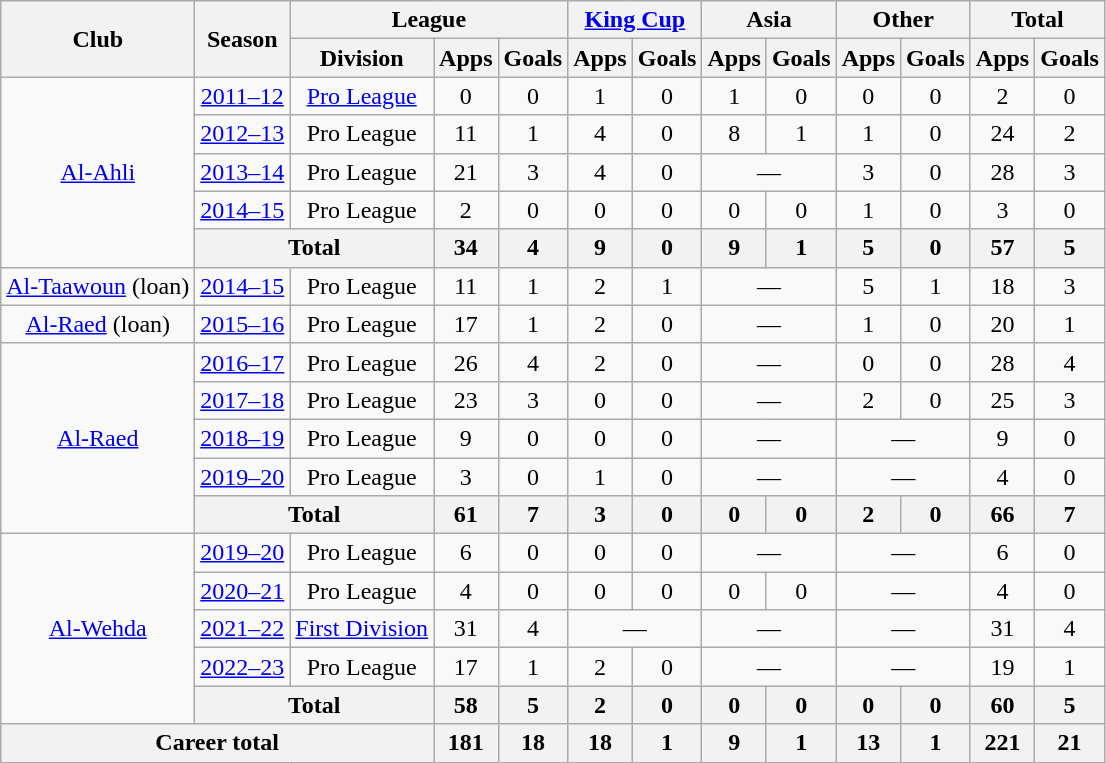<table class=wikitable style=text-align:center>
<tr>
<th rowspan="2">Club</th>
<th rowspan="2">Season</th>
<th colspan="3">League</th>
<th colspan="2"><a href='#'>King Cup</a></th>
<th colspan="2">Asia</th>
<th colspan="2">Other</th>
<th colspan="2">Total</th>
</tr>
<tr>
<th>Division</th>
<th>Apps</th>
<th>Goals</th>
<th>Apps</th>
<th>Goals</th>
<th>Apps</th>
<th>Goals</th>
<th>Apps</th>
<th>Goals</th>
<th>Apps</th>
<th>Goals</th>
</tr>
<tr>
<td rowspan="5"><a href='#'>Al-Ahli</a></td>
<td><a href='#'>2011–12</a></td>
<td><a href='#'>Pro League</a></td>
<td>0</td>
<td>0</td>
<td>1</td>
<td>0</td>
<td>1</td>
<td>0</td>
<td>0</td>
<td>0</td>
<td>2</td>
<td>0</td>
</tr>
<tr>
<td><a href='#'>2012–13</a></td>
<td>Pro League</td>
<td>11</td>
<td>1</td>
<td>4</td>
<td>0</td>
<td>8</td>
<td>1</td>
<td>1</td>
<td>0</td>
<td>24</td>
<td>2</td>
</tr>
<tr>
<td><a href='#'>2013–14</a></td>
<td>Pro League</td>
<td>21</td>
<td>3</td>
<td>4</td>
<td>0</td>
<td colspan="2">—</td>
<td>3</td>
<td>0</td>
<td>28</td>
<td>3</td>
</tr>
<tr>
<td><a href='#'>2014–15</a></td>
<td>Pro League</td>
<td>2</td>
<td>0</td>
<td>0</td>
<td>0</td>
<td>0</td>
<td>0</td>
<td>1</td>
<td>0</td>
<td>3</td>
<td>0</td>
</tr>
<tr>
<th colspan="2">Total</th>
<th>34</th>
<th>4</th>
<th>9</th>
<th>0</th>
<th>9</th>
<th>1</th>
<th>5</th>
<th>0</th>
<th>57</th>
<th>5</th>
</tr>
<tr>
<td rowspan="1"><a href='#'>Al-Taawoun</a> (loan)</td>
<td><a href='#'>2014–15</a></td>
<td>Pro League</td>
<td>11</td>
<td>1</td>
<td>2</td>
<td>1</td>
<td colspan="2">—</td>
<td>5</td>
<td>1</td>
<td>18</td>
<td>3</td>
</tr>
<tr>
<td rowspan="1"><a href='#'>Al-Raed</a> (loan)</td>
<td><a href='#'>2015–16</a></td>
<td>Pro League</td>
<td>17</td>
<td>1</td>
<td>2</td>
<td>0</td>
<td colspan="2">—</td>
<td>1</td>
<td>0</td>
<td>20</td>
<td>1</td>
</tr>
<tr>
<td rowspan="5"><a href='#'>Al-Raed</a></td>
<td><a href='#'>2016–17</a></td>
<td>Pro League</td>
<td>26</td>
<td>4</td>
<td>2</td>
<td>0</td>
<td colspan="2">—</td>
<td>0</td>
<td>0</td>
<td>28</td>
<td>4</td>
</tr>
<tr>
<td><a href='#'>2017–18</a></td>
<td>Pro League</td>
<td>23</td>
<td>3</td>
<td>0</td>
<td>0</td>
<td colspan="2">—</td>
<td>2</td>
<td>0</td>
<td>25</td>
<td>3</td>
</tr>
<tr>
<td><a href='#'>2018–19</a></td>
<td>Pro League</td>
<td>9</td>
<td>0</td>
<td>0</td>
<td>0</td>
<td colspan="2">—</td>
<td colspan="2">—</td>
<td>9</td>
<td>0</td>
</tr>
<tr>
<td><a href='#'>2019–20</a></td>
<td>Pro League</td>
<td>3</td>
<td>0</td>
<td>1</td>
<td>0</td>
<td colspan="2">—</td>
<td colspan="2">—</td>
<td>4</td>
<td>0</td>
</tr>
<tr>
<th colspan="2">Total</th>
<th>61</th>
<th>7</th>
<th>3</th>
<th>0</th>
<th>0</th>
<th>0</th>
<th>2</th>
<th>0</th>
<th>66</th>
<th>7</th>
</tr>
<tr>
<td rowspan="5"><a href='#'>Al-Wehda</a></td>
<td><a href='#'>2019–20</a></td>
<td>Pro League</td>
<td>6</td>
<td>0</td>
<td>0</td>
<td>0</td>
<td colspan="2">—</td>
<td colspan="2">—</td>
<td>6</td>
<td>0</td>
</tr>
<tr>
<td><a href='#'>2020–21</a></td>
<td>Pro League</td>
<td>4</td>
<td>0</td>
<td>0</td>
<td>0</td>
<td>0</td>
<td>0</td>
<td colspan="2">—</td>
<td>4</td>
<td>0</td>
</tr>
<tr>
<td><a href='#'>2021–22</a></td>
<td><a href='#'>First Division</a></td>
<td>31</td>
<td>4</td>
<td colspan="2">—</td>
<td colspan="2">—</td>
<td colspan="2">—</td>
<td>31</td>
<td>4</td>
</tr>
<tr>
<td><a href='#'>2022–23</a></td>
<td>Pro League</td>
<td>17</td>
<td>1</td>
<td>2</td>
<td>0</td>
<td colspan="2">—</td>
<td colspan="2">—</td>
<td>19</td>
<td>1</td>
</tr>
<tr>
<th colspan="2">Total</th>
<th>58</th>
<th>5</th>
<th>2</th>
<th>0</th>
<th>0</th>
<th>0</th>
<th>0</th>
<th>0</th>
<th>60</th>
<th>5</th>
</tr>
<tr>
<th colspan="3">Career total</th>
<th>181</th>
<th>18</th>
<th>18</th>
<th>1</th>
<th>9</th>
<th>1</th>
<th>13</th>
<th>1</th>
<th>221</th>
<th>21</th>
</tr>
</table>
